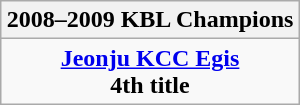<table class=wikitable style="text-align:center; margin:auto">
<tr>
<th>2008–2009 KBL Champions</th>
</tr>
<tr>
<td><strong><a href='#'>Jeonju KCC Egis</a></strong><br><strong>4th title</strong></td>
</tr>
</table>
